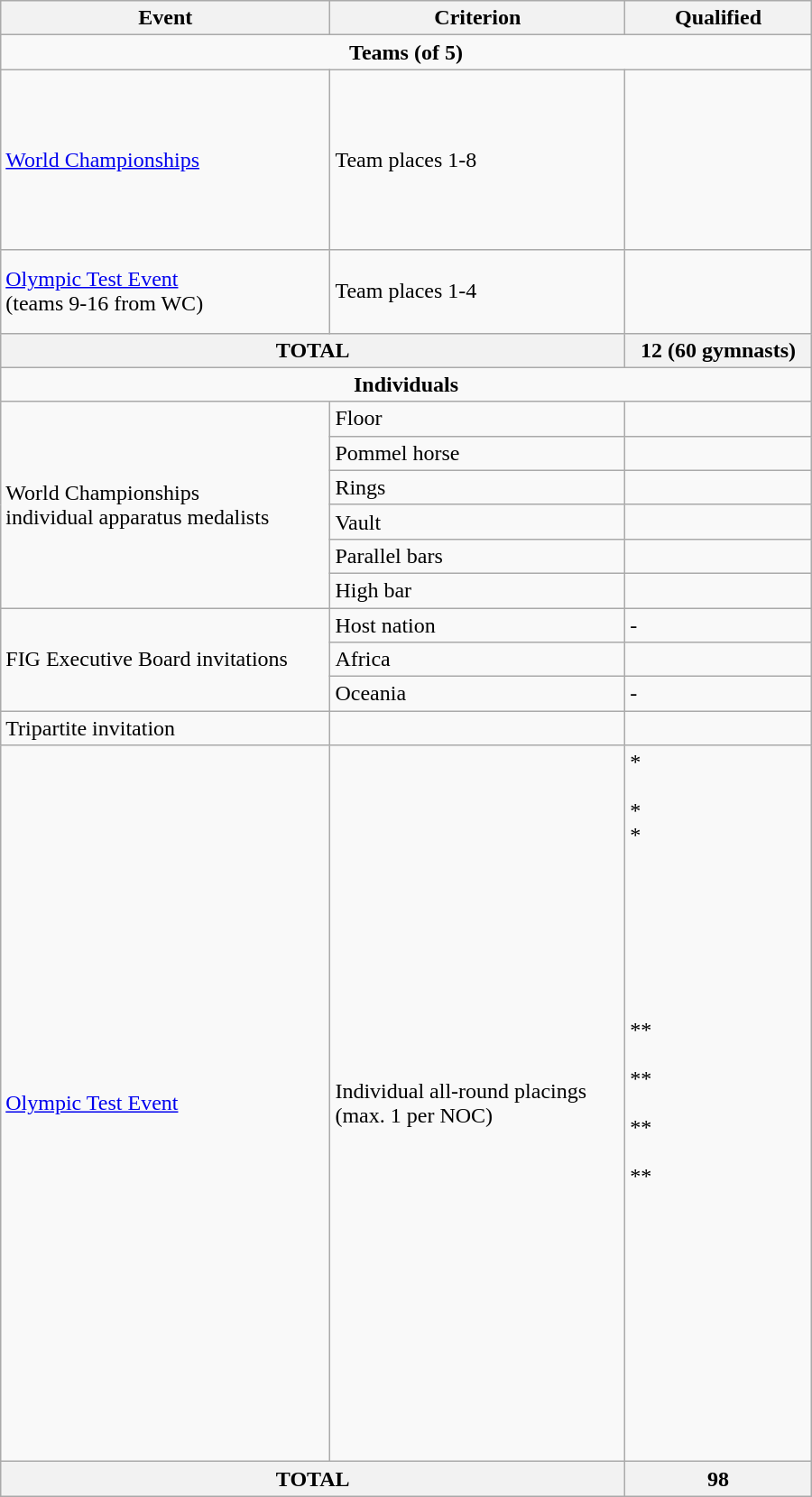<table class="wikitable" style="width:600px;">
<tr>
<th>Event</th>
<th>Criterion</th>
<th>Qualified</th>
</tr>
<tr>
<td colspan="3" style="text-align:center"><strong>Teams (of 5)</strong></td>
</tr>
<tr>
<td><a href='#'>World Championships</a></td>
<td>Team places 1-8</td>
<td nowrap> <br> <br> <br> <br> <br> <br> <br></td>
</tr>
<tr>
<td><a href='#'>Olympic Test Event</a> <br>(teams 9-16 from WC)</td>
<td>Team places 1-4</td>
<td><br><br><br></td>
</tr>
<tr>
<th colspan="2">TOTAL</th>
<th>12 (60 gymnasts)</th>
</tr>
<tr>
<td colspan="3" style="text-align:center"><strong>Individuals</strong></td>
</tr>
<tr>
<td rowspan=6>World Championships<br>individual apparatus medalists</td>
<td>Floor</td>
<td nowrap><br></td>
</tr>
<tr>
<td>Pommel horse</td>
<td nowrap></td>
</tr>
<tr>
<td>Rings</td>
<td nowrap></td>
</tr>
<tr>
<td>Vault</td>
<td></td>
</tr>
<tr>
<td>Parallel bars</td>
<td nowrap></td>
</tr>
<tr>
<td>High bar</td>
<td></td>
</tr>
<tr>
<td rowspan=3>FIG Executive Board invitations</td>
<td>Host nation</td>
<td>-</td>
</tr>
<tr>
<td>Africa</td>
<td> <br></td>
</tr>
<tr>
<td>Oceania</td>
<td>-</td>
</tr>
<tr>
<td>Tripartite invitation</td>
<td></td>
<td></td>
</tr>
<tr>
<td><a href='#'>Olympic Test Event</a></td>
<td>Individual all-round placings<br>(max. 1 per NOC)</td>
<td>*<br><br>*<br>*<br><br><br><br><br><br><br><br>**<br><br>**<br><br>**<br><br>**<br><br><br><br><br><br><br><br><br><br><br><br></td>
</tr>
<tr>
<th colspan="2">TOTAL</th>
<th>98</th>
</tr>
</table>
